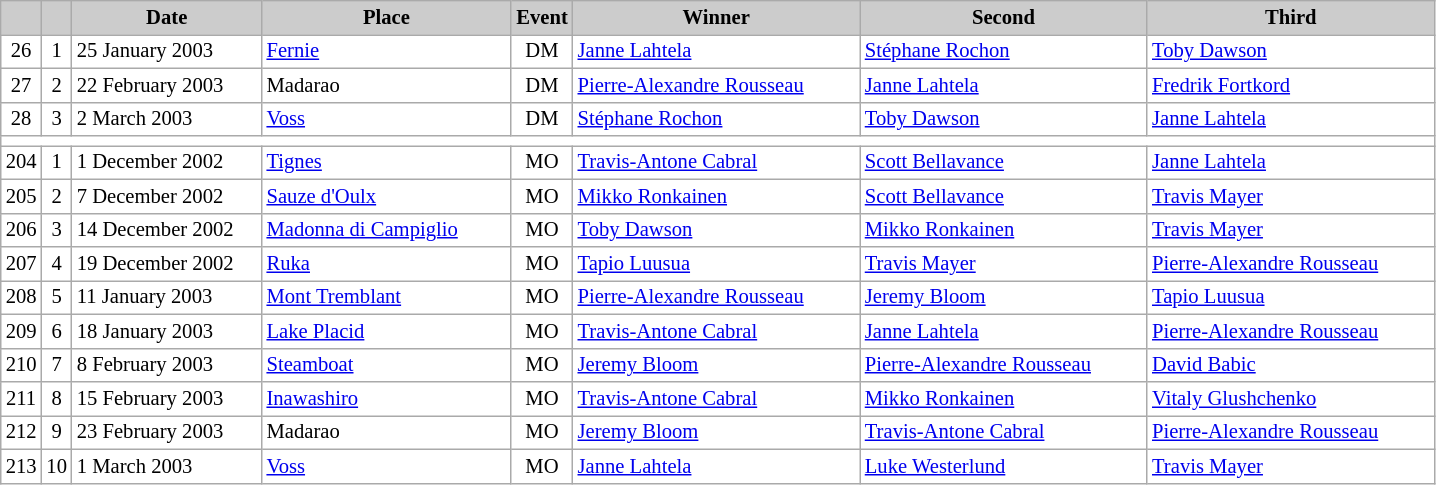<table class="wikitable plainrowheaders" style="background:#fff; font-size:86%; line-height:16px; border:grey solid 1px; border-collapse:collapse;">
<tr style="background:#ccc; text-align:center;">
<th scope="col" style="background:#ccc; width=20 px;"></th>
<th scope="col" style="background:#ccc; width=30 px;"></th>
<th scope="col" style="background:#ccc; width:120px;">Date</th>
<th scope="col" style="background:#ccc; width:160px;">Place</th>
<th scope="col" style="background:#ccc; width:15px;">Event</th>
<th scope="col" style="background:#ccc; width:185px;">Winner</th>
<th scope="col" style="background:#ccc; width:185px;">Second</th>
<th scope="col" style="background:#ccc; width:185px;">Third</th>
</tr>
<tr>
<td align=center>26</td>
<td align=center>1</td>
<td>25 January 2003</td>
<td> <a href='#'>Fernie</a></td>
<td align=center>DM</td>
<td> <a href='#'>Janne Lahtela</a></td>
<td> <a href='#'>Stéphane Rochon</a></td>
<td> <a href='#'>Toby Dawson</a></td>
</tr>
<tr>
<td align=center>27</td>
<td align=center>2</td>
<td>22 February 2003</td>
<td> Madarao</td>
<td align=center>DM</td>
<td> <a href='#'>Pierre-Alexandre Rousseau</a></td>
<td> <a href='#'>Janne Lahtela</a></td>
<td> <a href='#'>Fredrik Fortkord</a></td>
</tr>
<tr>
<td align=center>28</td>
<td align=center>3</td>
<td>2 March 2003</td>
<td> <a href='#'>Voss</a></td>
<td align=center>DM</td>
<td> <a href='#'>Stéphane Rochon</a></td>
<td> <a href='#'>Toby Dawson</a></td>
<td> <a href='#'>Janne Lahtela</a></td>
</tr>
<tr>
<td colspan=8></td>
</tr>
<tr>
<td align=center>204</td>
<td align=center>1</td>
<td>1 December 2002</td>
<td> <a href='#'>Tignes</a></td>
<td align=center>MO</td>
<td> <a href='#'>Travis-Antone Cabral</a></td>
<td> <a href='#'>Scott Bellavance</a></td>
<td> <a href='#'>Janne Lahtela</a></td>
</tr>
<tr>
<td align=center>205</td>
<td align=center>2</td>
<td>7 December 2002</td>
<td> <a href='#'>Sauze d'Oulx</a></td>
<td align=center>MO</td>
<td> <a href='#'>Mikko Ronkainen</a></td>
<td> <a href='#'>Scott Bellavance</a></td>
<td> <a href='#'>Travis Mayer</a></td>
</tr>
<tr>
<td align=center>206</td>
<td align=center>3</td>
<td>14 December 2002</td>
<td> <a href='#'>Madonna di Campiglio</a></td>
<td align=center>MO</td>
<td> <a href='#'>Toby Dawson</a></td>
<td> <a href='#'>Mikko Ronkainen</a></td>
<td> <a href='#'>Travis Mayer</a></td>
</tr>
<tr>
<td align=center>207</td>
<td align=center>4</td>
<td>19 December 2002</td>
<td> <a href='#'>Ruka</a></td>
<td align=center>MO</td>
<td> <a href='#'>Tapio Luusua</a></td>
<td> <a href='#'>Travis Mayer</a></td>
<td> <a href='#'>Pierre-Alexandre Rousseau</a></td>
</tr>
<tr>
<td align=center>208</td>
<td align=center>5</td>
<td>11 January 2003</td>
<td> <a href='#'>Mont Tremblant</a></td>
<td align=center>MO</td>
<td> <a href='#'>Pierre-Alexandre Rousseau</a></td>
<td> <a href='#'>Jeremy Bloom</a></td>
<td> <a href='#'>Tapio Luusua</a></td>
</tr>
<tr>
<td align=center>209</td>
<td align=center>6</td>
<td>18 January 2003</td>
<td> <a href='#'>Lake Placid</a></td>
<td align=center>MO</td>
<td> <a href='#'>Travis-Antone Cabral</a></td>
<td> <a href='#'>Janne Lahtela</a></td>
<td> <a href='#'>Pierre-Alexandre Rousseau</a></td>
</tr>
<tr>
<td align=center>210</td>
<td align=center>7</td>
<td>8 February 2003</td>
<td> <a href='#'>Steamboat</a></td>
<td align=center>MO</td>
<td> <a href='#'>Jeremy Bloom</a></td>
<td> <a href='#'>Pierre-Alexandre Rousseau</a></td>
<td> <a href='#'>David Babic</a></td>
</tr>
<tr>
<td align=center>211</td>
<td align=center>8</td>
<td>15 February 2003</td>
<td> <a href='#'>Inawashiro</a></td>
<td align=center>MO</td>
<td> <a href='#'>Travis-Antone Cabral</a></td>
<td> <a href='#'>Mikko Ronkainen</a></td>
<td> <a href='#'>Vitaly Glushchenko</a></td>
</tr>
<tr>
<td align=center>212</td>
<td align=center>9</td>
<td>23 February 2003</td>
<td> Madarao</td>
<td align=center>MO</td>
<td> <a href='#'>Jeremy Bloom</a></td>
<td> <a href='#'>Travis-Antone Cabral</a></td>
<td> <a href='#'>Pierre-Alexandre Rousseau</a></td>
</tr>
<tr>
<td align=center>213</td>
<td align=center>10</td>
<td>1 March 2003</td>
<td> <a href='#'>Voss</a></td>
<td align=center>MO</td>
<td> <a href='#'>Janne Lahtela</a></td>
<td> <a href='#'>Luke Westerlund</a></td>
<td> <a href='#'>Travis Mayer</a></td>
</tr>
</table>
